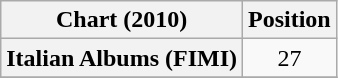<table class="wikitable plainrowheaders" style="text-align:center;">
<tr>
<th>Chart (2010)</th>
<th>Position</th>
</tr>
<tr>
<th scope="row">Italian Albums (FIMI)</th>
<td>27</td>
</tr>
<tr>
</tr>
</table>
